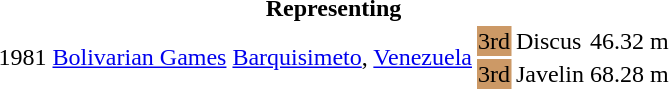<table>
<tr>
<th colspan="6">Representing </th>
</tr>
<tr>
<td rowspan = "2">1981</td>
<td rowspan = "2"><a href='#'>Bolivarian Games</a></td>
<td rowspan = "2"><a href='#'>Barquisimeto</a>, <a href='#'>Venezuela</a></td>
<td bgcolor=cc9966>3rd</td>
<td>Discus</td>
<td>46.32 m</td>
</tr>
<tr>
<td bgcolor=cc9966>3rd</td>
<td>Javelin</td>
<td>68.28 m</td>
</tr>
</table>
